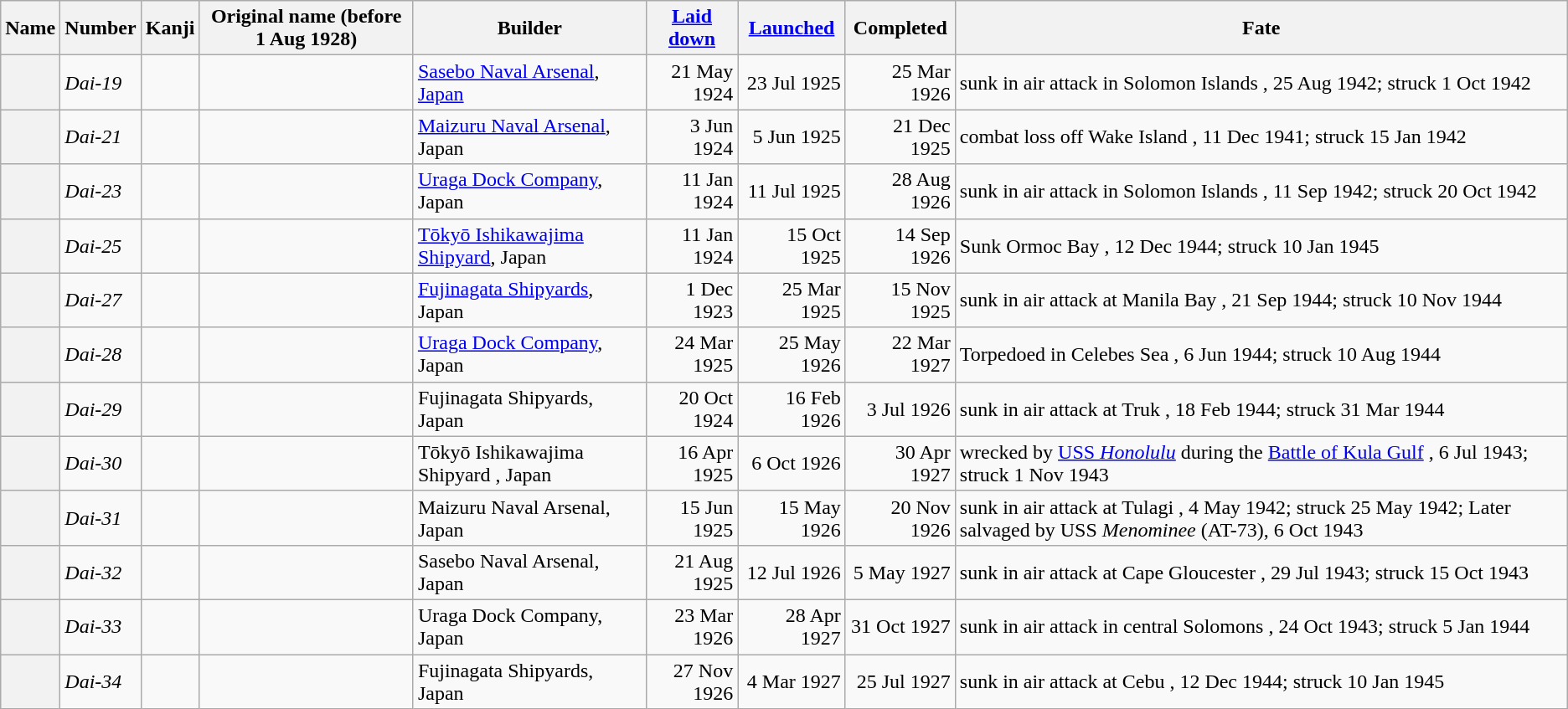<table class="wikitable plainrowheaders">
<tr>
<th scope="col">Name</th>
<th scope="col">Number</th>
<th scope="col">Kanji</th>
<th scope="col">Original name (before 1 Aug 1928)</th>
<th scope="col">Builder</th>
<th scope="col"><a href='#'>Laid down</a></th>
<th scope="col"><a href='#'>Launched</a></th>
<th scope="col">Completed</th>
<th scope="col">Fate</th>
</tr>
<tr>
<th scope="row"></th>
<td><em>Dai-19</em></td>
<td></td>
<td></td>
<td><a href='#'>Sasebo Naval Arsenal</a>, <a href='#'>Japan</a></td>
<td style="text-align: right;">21 May 1924</td>
<td style="text-align: right;">23 Jul 1925</td>
<td style="text-align: right;">25 Mar 1926</td>
<td>sunk in air attack in Solomon Islands , 25 Aug 1942; struck 1 Oct 1942</td>
</tr>
<tr>
<th scope="row"></th>
<td><em>Dai-21</em></td>
<td></td>
<td></td>
<td><a href='#'>Maizuru Naval Arsenal</a>, Japan</td>
<td style="text-align: right;">3 Jun 1924</td>
<td style="text-align: right;">5 Jun 1925</td>
<td style="text-align: right;">21 Dec 1925</td>
<td>combat loss off Wake Island , 11 Dec 1941; struck 15 Jan 1942</td>
</tr>
<tr>
<th scope="row"></th>
<td><em>Dai-23</em></td>
<td></td>
<td></td>
<td><a href='#'>Uraga Dock Company</a>, Japan</td>
<td style="text-align: right;">11 Jan 1924</td>
<td style="text-align: right;">11 Jul 1925</td>
<td style="text-align: right;">28 Aug 1926</td>
<td>sunk in air attack in Solomon Islands , 11 Sep 1942; struck 20 Oct 1942</td>
</tr>
<tr>
<th scope="row"></th>
<td><em>Dai-25</em></td>
<td></td>
<td></td>
<td><a href='#'>Tōkyō Ishikawajima Shipyard</a>, Japan</td>
<td style="text-align: right;">11 Jan 1924</td>
<td style="text-align: right;">15 Oct 1925</td>
<td style="text-align: right;">14 Sep 1926</td>
<td>Sunk Ormoc Bay , 12 Dec 1944; struck 10 Jan 1945</td>
</tr>
<tr>
<th scope="row"></th>
<td><em>Dai-27</em></td>
<td></td>
<td></td>
<td><a href='#'>Fujinagata Shipyards</a>, Japan</td>
<td style="text-align: right;">1 Dec 1923</td>
<td style="text-align: right;">25 Mar 1925</td>
<td style="text-align: right;">15 Nov 1925</td>
<td>sunk in air attack at Manila Bay , 21 Sep 1944; struck 10 Nov 1944</td>
</tr>
<tr>
<th scope="row"></th>
<td><em>Dai-28</em></td>
<td></td>
<td></td>
<td><a href='#'>Uraga Dock Company</a>, Japan</td>
<td style="text-align: right;">24 Mar 1925</td>
<td style="text-align: right;">25 May 1926</td>
<td style="text-align: right;">22 Mar 1927</td>
<td>Torpedoed in Celebes Sea , 6 Jun 1944; struck 10 Aug 1944</td>
</tr>
<tr>
<th scope="row"></th>
<td><em>Dai-29</em></td>
<td></td>
<td></td>
<td>Fujinagata Shipyards, Japan</td>
<td style="text-align: right;">20 Oct 1924</td>
<td style="text-align: right;">16 Feb 1926</td>
<td style="text-align: right;">3 Jul 1926</td>
<td>sunk in air attack at Truk , 18 Feb 1944; struck 31 Mar 1944</td>
</tr>
<tr>
<th scope="row"></th>
<td><em>Dai-30</em></td>
<td></td>
<td></td>
<td>Tōkyō Ishikawajima Shipyard , Japan</td>
<td style="text-align: right;">16 Apr 1925</td>
<td style="text-align: right;">6 Oct 1926</td>
<td style="text-align: right;">30 Apr 1927</td>
<td>wrecked by <a href='#'>USS <em>Honolulu</em></a> during the <a href='#'>Battle of Kula Gulf</a> , 6 Jul 1943; struck 1 Nov 1943</td>
</tr>
<tr>
<th scope="row"></th>
<td><em>Dai-31</em></td>
<td></td>
<td></td>
<td>Maizuru Naval Arsenal, Japan</td>
<td style="text-align: right;">15 Jun 1925</td>
<td style="text-align: right;">15 May 1926</td>
<td style="text-align: right;">20 Nov 1926</td>
<td>sunk in air attack at Tulagi , 4 May 1942; struck 25 May 1942; Later salvaged by USS <em>Menominee</em> (AT-73), 6 Oct 1943</td>
</tr>
<tr>
<th scope="row"></th>
<td><em>Dai-32</em></td>
<td></td>
<td></td>
<td>Sasebo Naval Arsenal, Japan</td>
<td style="text-align: right;">21 Aug 1925</td>
<td style="text-align: right;">12 Jul 1926</td>
<td style="text-align: right;">5 May 1927</td>
<td>sunk in air attack at Cape Gloucester , 29 Jul 1943; struck 15 Oct 1943</td>
</tr>
<tr>
<th scope="row"></th>
<td><em>Dai-33</em></td>
<td></td>
<td></td>
<td>Uraga Dock Company, Japan</td>
<td style="text-align: right;">23 Mar 1926</td>
<td style="text-align: right;">28 Apr 1927</td>
<td style="text-align: right;">31 Oct 1927</td>
<td>sunk in air attack in central Solomons , 24 Oct 1943; struck 5 Jan 1944</td>
</tr>
<tr>
<th scope="row"></th>
<td><em>Dai-34</em></td>
<td></td>
<td></td>
<td>Fujinagata Shipyards, Japan</td>
<td style="text-align: right;">27 Nov 1926</td>
<td style="text-align: right;">4 Mar 1927</td>
<td style="text-align: right;">25 Jul 1927</td>
<td>sunk in air attack at Cebu , 12 Dec 1944; struck 10 Jan 1945</td>
</tr>
</table>
